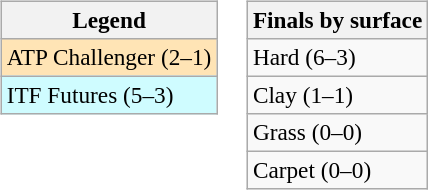<table>
<tr valign=top>
<td><br><table class=wikitable style=font-size:97%>
<tr>
<th>Legend</th>
</tr>
<tr bgcolor=moccasin>
<td>ATP Challenger (2–1)</td>
</tr>
<tr bgcolor=cffcff>
<td>ITF Futures (5–3)</td>
</tr>
</table>
</td>
<td><br><table class=wikitable style=font-size:97%>
<tr>
<th>Finals by surface</th>
</tr>
<tr>
<td>Hard (6–3)</td>
</tr>
<tr>
<td>Clay (1–1)</td>
</tr>
<tr>
<td>Grass (0–0)</td>
</tr>
<tr>
<td>Carpet (0–0)</td>
</tr>
</table>
</td>
</tr>
</table>
